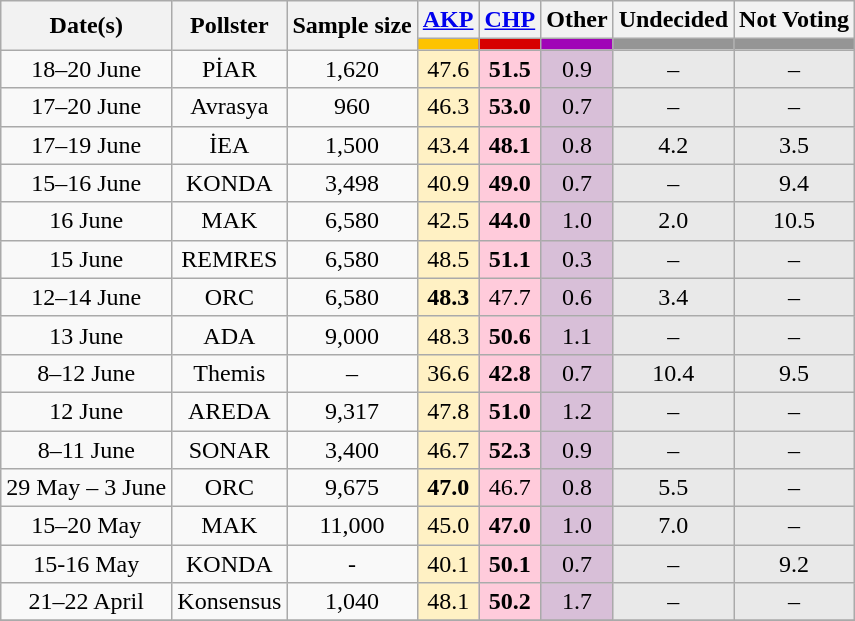<table class="wikitable sortable" style="text-align:center">
<tr>
<th rowspan="2">Date(s)</th>
<th rowspan="2">Pollster</th>
<th rowspan="2">Sample size</th>
<th><a href='#'>AKP</a></th>
<th><a href='#'>CHP</a></th>
<th>Other</th>
<th>Undecided</th>
<th>Not Voting</th>
</tr>
<tr>
<th style="background: #fdc300"></th>
<th style="background: #d70000"></th>
<th style="background: #A004B7"></th>
<th style="background: #959595"></th>
<th style="background: #959595"></th>
</tr>
<tr>
<td>18–20 June</td>
<td>PİAR</td>
<td>1,620</td>
<td style="background: #FFF1C4">47.6</td>
<td style="background: #FFCBDB"><strong>51.5</strong></td>
<td style="background:#D8BFD8">0.9</td>
<td style="background:#e9e9e9;">–</td>
<td style="background:#e9e9e9;">–</td>
</tr>
<tr>
<td>17–20 June</td>
<td>Avrasya</td>
<td>960</td>
<td style="background: #FFF1C4">46.3</td>
<td style="background: #FFCBDB"><strong>53.0</strong></td>
<td style="background:#D8BFD8">0.7</td>
<td style="background:#e9e9e9;">–</td>
<td style="background:#e9e9e9;">–</td>
</tr>
<tr>
<td>17–19 June</td>
<td>İEA</td>
<td>1,500</td>
<td style="background: #FFF1C4">43.4</td>
<td style="background: #FFCBDB"><strong>48.1</strong></td>
<td style="background:#D8BFD8">0.8</td>
<td style="background:#e9e9e9;">4.2</td>
<td style="background:#e9e9e9;">3.5</td>
</tr>
<tr>
<td>15–16 June</td>
<td>KONDA</td>
<td>3,498</td>
<td style="background: #FFF1C4">40.9</td>
<td style="background: #FFCBDB"><strong>49.0</strong></td>
<td style="background:#D8BFD8">0.7</td>
<td style="background:#e9e9e9;">–</td>
<td style="background:#e9e9e9;">9.4</td>
</tr>
<tr>
<td>16 June</td>
<td>MAK</td>
<td>6,580</td>
<td style="background: #FFF1C4">42.5</td>
<td style="background: #FFCBDB"><strong>44.0</strong></td>
<td style="background:#D8BFD8">1.0</td>
<td style="background:#e9e9e9;">2.0</td>
<td style="background:#e9e9e9;">10.5</td>
</tr>
<tr>
<td>15 June</td>
<td>REMRES</td>
<td>6,580</td>
<td style="background: #FFF1C4">48.5</td>
<td style="background: #FFCBDB"><strong>51.1</strong></td>
<td style="background:#D8BFD8">0.3</td>
<td style="background:#e9e9e9;">–</td>
<td style="background:#e9e9e9;">–</td>
</tr>
<tr>
<td>12–14 June</td>
<td>ORC</td>
<td>6,580</td>
<td style="background: #FFF1C4"><strong>48.3</strong></td>
<td style="background: #FFCBDB">47.7</td>
<td style="background:#D8BFD8">0.6</td>
<td style="background:#e9e9e9;">3.4</td>
<td style="background:#e9e9e9;">–</td>
</tr>
<tr>
<td>13 June</td>
<td>ADA</td>
<td>9,000</td>
<td style="background: #FFF1C4">48.3</td>
<td style="background: #FFCBDB"><strong>50.6</strong></td>
<td style="background:#D8BFD8">1.1</td>
<td style="background:#e9e9e9;">–</td>
<td style="background:#e9e9e9;">–</td>
</tr>
<tr>
<td>8–12 June</td>
<td>Themis</td>
<td>–</td>
<td style="background: #FFF1C4">36.6</td>
<td style="background: #FFCBDB"><strong>42.8</strong></td>
<td style="background:#D8BFD8">0.7</td>
<td style="background:#e9e9e9;">10.4</td>
<td style="background:#e9e9e9;">9.5</td>
</tr>
<tr>
<td>12 June</td>
<td>AREDA</td>
<td>9,317</td>
<td style="background: #FFF1C4">47.8</td>
<td style="background: #FFCBDB"><strong>51.0</strong></td>
<td style="background:#D8BFD8">1.2</td>
<td style="background:#e9e9e9;">–</td>
<td style="background:#e9e9e9;">–</td>
</tr>
<tr>
<td>8–11 June</td>
<td>SONAR</td>
<td>3,400</td>
<td style="background: #FFF1C4">46.7</td>
<td style="background: #FFCBDB"><strong>52.3</strong></td>
<td style="background:#D8BFD8">0.9</td>
<td style="background:#e9e9e9;">–</td>
<td style="background:#e9e9e9;">–</td>
</tr>
<tr>
<td>29 May – 3 June</td>
<td>ORC</td>
<td>9,675</td>
<td style="background: #FFF1C4"><strong>47.0</strong></td>
<td style="background: #FFCBDB">46.7</td>
<td style="background:#D8BFD8">0.8</td>
<td style="background:#e9e9e9;">5.5</td>
<td style="background:#e9e9e9;">–</td>
</tr>
<tr>
<td>15–20 May</td>
<td>MAK</td>
<td>11,000</td>
<td style="background: #FFF1C4">45.0</td>
<td style="background: #FFCBDB"><strong>47.0</strong></td>
<td style="background:#D8BFD8">1.0</td>
<td style="background:#e9e9e9;">7.0</td>
<td style="background:#e9e9e9;">–</td>
</tr>
<tr>
<td>15-16 May</td>
<td>KONDA</td>
<td>-</td>
<td style="background: #FFF1C4">40.1</td>
<td style="background: #FFCBDB"><strong>50.1</strong></td>
<td style="background:#D8BFD8">0.7</td>
<td style="background:#e9e9e9;">–</td>
<td style="background:#e9e9e9;">9.2</td>
</tr>
<tr>
<td>21–22 April</td>
<td>Konsensus</td>
<td>1,040</td>
<td style="background: #FFF1C4">48.1</td>
<td style="background: #FFCBDB"><strong>50.2</strong></td>
<td style="background:#D8BFD8">1.7</td>
<td style="background:#e9e9e9;">–</td>
<td style="background:#e9e9e9;">–</td>
</tr>
<tr>
</tr>
</table>
